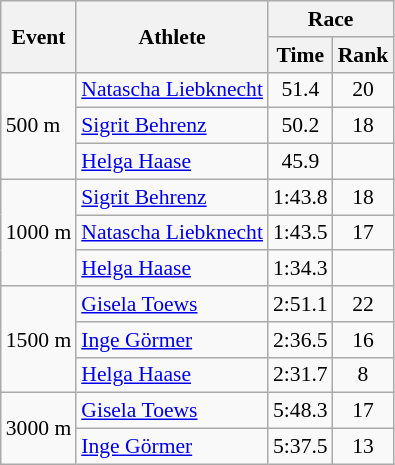<table class="wikitable" border="1" style="font-size:90%">
<tr>
<th rowspan=2>Event</th>
<th rowspan=2>Athlete</th>
<th colspan=2>Race</th>
</tr>
<tr>
<th>Time</th>
<th>Rank</th>
</tr>
<tr>
<td rowspan=3>500 m</td>
<td><a href='#'>Natascha Liebknecht</a></td>
<td align=center>51.4</td>
<td align=center>20</td>
</tr>
<tr>
<td><a href='#'>Sigrit Behrenz</a></td>
<td align=center>50.2</td>
<td align=center>18</td>
</tr>
<tr>
<td><a href='#'>Helga Haase</a></td>
<td align=center>45.9</td>
<td align=center></td>
</tr>
<tr>
<td rowspan=3>1000 m</td>
<td><a href='#'>Sigrit Behrenz</a></td>
<td align=center>1:43.8</td>
<td align=center>18</td>
</tr>
<tr>
<td><a href='#'>Natascha Liebknecht</a></td>
<td align=center>1:43.5</td>
<td align=center>17</td>
</tr>
<tr>
<td><a href='#'>Helga Haase</a></td>
<td align=center>1:34.3</td>
<td align=center></td>
</tr>
<tr>
<td rowspan=3>1500 m</td>
<td><a href='#'>Gisela Toews</a></td>
<td align=center>2:51.1</td>
<td align=center>22</td>
</tr>
<tr>
<td><a href='#'>Inge Görmer</a></td>
<td align=center>2:36.5</td>
<td align=center>16</td>
</tr>
<tr>
<td><a href='#'>Helga Haase</a></td>
<td align=center>2:31.7</td>
<td align=center>8</td>
</tr>
<tr>
<td rowspan=2>3000 m</td>
<td><a href='#'>Gisela Toews</a></td>
<td align=center>5:48.3</td>
<td align=center>17</td>
</tr>
<tr>
<td><a href='#'>Inge Görmer</a></td>
<td align=center>5:37.5</td>
<td align=center>13</td>
</tr>
</table>
